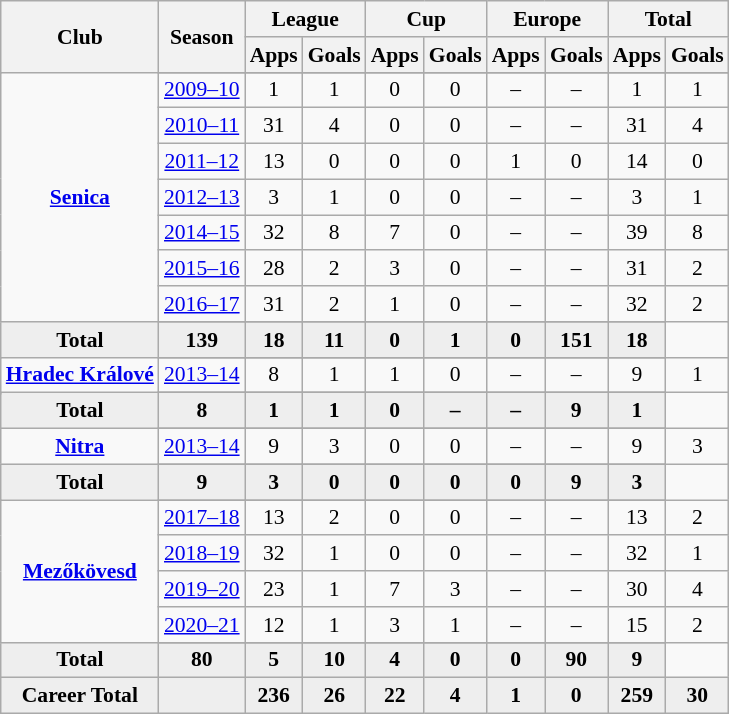<table class="wikitable" style="font-size:90%; text-align: center;">
<tr>
<th rowspan="2">Club</th>
<th rowspan="2">Season</th>
<th colspan="2">League</th>
<th colspan="2">Cup</th>
<th colspan="2">Europe</th>
<th colspan="2">Total</th>
</tr>
<tr>
<th>Apps</th>
<th>Goals</th>
<th>Apps</th>
<th>Goals</th>
<th>Apps</th>
<th>Goals</th>
<th>Apps</th>
<th>Goals</th>
</tr>
<tr ||-||-||-|->
<td rowspan="9" valign="center"><strong><a href='#'>Senica</a></strong></td>
</tr>
<tr>
<td><a href='#'>2009–10</a></td>
<td>1</td>
<td>1</td>
<td>0</td>
<td>0</td>
<td>–</td>
<td>–</td>
<td>1</td>
<td>1</td>
</tr>
<tr>
<td><a href='#'>2010–11</a></td>
<td>31</td>
<td>4</td>
<td>0</td>
<td>0</td>
<td>–</td>
<td>–</td>
<td>31</td>
<td>4</td>
</tr>
<tr>
<td><a href='#'>2011–12</a></td>
<td>13</td>
<td>0</td>
<td>0</td>
<td>0</td>
<td>1</td>
<td>0</td>
<td>14</td>
<td>0</td>
</tr>
<tr>
<td><a href='#'>2012–13</a></td>
<td>3</td>
<td>1</td>
<td>0</td>
<td>0</td>
<td>–</td>
<td>–</td>
<td>3</td>
<td>1</td>
</tr>
<tr>
<td><a href='#'>2014–15</a></td>
<td>32</td>
<td>8</td>
<td>7</td>
<td>0</td>
<td>–</td>
<td>–</td>
<td>39</td>
<td>8</td>
</tr>
<tr>
<td><a href='#'>2015–16</a></td>
<td>28</td>
<td>2</td>
<td>3</td>
<td>0</td>
<td>–</td>
<td>–</td>
<td>31</td>
<td>2</td>
</tr>
<tr>
<td><a href='#'>2016–17</a></td>
<td>31</td>
<td>2</td>
<td>1</td>
<td>0</td>
<td>–</td>
<td>–</td>
<td>32</td>
<td>2</td>
</tr>
<tr>
</tr>
<tr style="font-weight:bold; background-color:#eeeeee;">
<td>Total</td>
<td>139</td>
<td>18</td>
<td>11</td>
<td>0</td>
<td>1</td>
<td>0</td>
<td>151</td>
<td>18</td>
</tr>
<tr>
<td rowspan="3" valign="center"><strong><a href='#'>Hradec Králové</a></strong></td>
</tr>
<tr>
<td><a href='#'>2013–14</a></td>
<td>8</td>
<td>1</td>
<td>1</td>
<td>0</td>
<td>–</td>
<td>–</td>
<td>9</td>
<td>1</td>
</tr>
<tr>
</tr>
<tr style="font-weight:bold; background-color:#eeeeee;">
<td>Total</td>
<td>8</td>
<td>1</td>
<td>1</td>
<td>0</td>
<td>–</td>
<td>–</td>
<td>9</td>
<td>1</td>
</tr>
<tr>
<td rowspan="3" valign="center"><strong><a href='#'>Nitra</a></strong></td>
</tr>
<tr>
<td><a href='#'>2013–14</a></td>
<td>9</td>
<td>3</td>
<td>0</td>
<td>0</td>
<td>–</td>
<td>–</td>
<td>9</td>
<td>3</td>
</tr>
<tr>
</tr>
<tr style="font-weight:bold; background-color:#eeeeee;">
<td>Total</td>
<td>9</td>
<td>3</td>
<td>0</td>
<td>0</td>
<td>0</td>
<td>0</td>
<td>9</td>
<td>3</td>
</tr>
<tr>
<td rowspan="6" valign="center"><strong><a href='#'>Mezőkövesd</a></strong></td>
</tr>
<tr>
<td><a href='#'>2017–18</a></td>
<td>13</td>
<td>2</td>
<td>0</td>
<td>0</td>
<td>–</td>
<td>–</td>
<td>13</td>
<td>2</td>
</tr>
<tr>
<td><a href='#'>2018–19</a></td>
<td>32</td>
<td>1</td>
<td>0</td>
<td>0</td>
<td>–</td>
<td>–</td>
<td>32</td>
<td>1</td>
</tr>
<tr>
<td><a href='#'>2019–20</a></td>
<td>23</td>
<td>1</td>
<td>7</td>
<td>3</td>
<td>–</td>
<td>–</td>
<td>30</td>
<td>4</td>
</tr>
<tr>
<td><a href='#'>2020–21</a></td>
<td>12</td>
<td>1</td>
<td>3</td>
<td>1</td>
<td>–</td>
<td>–</td>
<td>15</td>
<td>2</td>
</tr>
<tr>
</tr>
<tr style="font-weight:bold; background-color:#eeeeee;">
<td>Total</td>
<td>80</td>
<td>5</td>
<td>10</td>
<td>4</td>
<td>0</td>
<td>0</td>
<td>90</td>
<td>9</td>
</tr>
<tr style="font-weight:bold; background-color:#eeeeee;">
<td rowspan="1" valign="top"><strong>Career Total</strong></td>
<td></td>
<td><strong>236</strong></td>
<td><strong>26</strong></td>
<td><strong>22</strong></td>
<td><strong>4</strong></td>
<td><strong>1</strong></td>
<td><strong>0</strong></td>
<td><strong>259</strong></td>
<td><strong>30</strong></td>
</tr>
</table>
